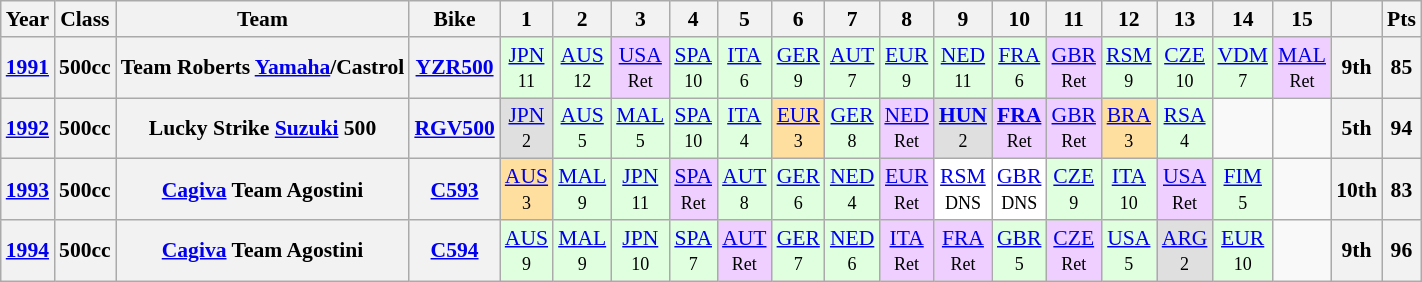<table class="wikitable" style="text-align:center; font-size:90%">
<tr>
<th>Year</th>
<th>Class</th>
<th>Team</th>
<th>Bike</th>
<th>1</th>
<th>2</th>
<th>3</th>
<th>4</th>
<th>5</th>
<th>6</th>
<th>7</th>
<th>8</th>
<th>9</th>
<th>10</th>
<th>11</th>
<th>12</th>
<th>13</th>
<th>14</th>
<th>15</th>
<th></th>
<th>Pts</th>
</tr>
<tr>
<th><a href='#'>1991</a></th>
<th>500cc</th>
<th>Team Roberts <a href='#'>Yamaha</a>/Castrol</th>
<th><a href='#'>YZR500</a></th>
<td style="background:#DFFFDF;"><a href='#'>JPN</a><br><small>11</small></td>
<td style="background:#DFFFDF;"><a href='#'>AUS</a><br><small>12</small></td>
<td style="background:#EFCFFF;"><a href='#'>USA</a><br><small>Ret</small></td>
<td style="background:#DFFFDF;"><a href='#'>SPA</a><br><small>10</small></td>
<td style="background:#DFFFDF;"><a href='#'>ITA</a><br><small>6</small></td>
<td style="background:#DFFFDF;"><a href='#'>GER</a><br><small>9</small></td>
<td style="background:#DFFFDF;"><a href='#'>AUT</a><br><small>7</small></td>
<td style="background:#DFFFDF;"><a href='#'>EUR</a><br><small>9</small></td>
<td style="background:#DFFFDF;"><a href='#'>NED</a><br><small>11</small></td>
<td style="background:#DFFFDF;"><a href='#'>FRA</a><br><small>6</small></td>
<td style="background:#EFCFFF;"><a href='#'>GBR</a><br><small>Ret</small></td>
<td style="background:#DFFFDF;"><a href='#'>RSM</a><br><small>9</small></td>
<td style="background:#DFFFDF;"><a href='#'>CZE</a><br><small>10</small></td>
<td style="background:#DFFFDF;"><a href='#'>VDM</a><br><small>7</small></td>
<td style="background:#EFCFFF;"><a href='#'>MAL</a><br><small>Ret</small></td>
<th>9th</th>
<th>85</th>
</tr>
<tr>
<th><a href='#'>1992</a></th>
<th>500cc</th>
<th>Lucky Strike <a href='#'>Suzuki</a> 500</th>
<th><a href='#'>RGV500</a></th>
<td style="background:#DFDFDF;"><a href='#'>JPN</a><br><small>2</small></td>
<td style="background:#DFFFDF;"><a href='#'>AUS</a><br><small>5</small></td>
<td style="background:#DFFFDF;"><a href='#'>MAL</a><br><small>5</small></td>
<td style="background:#DFFFDF;"><a href='#'>SPA</a><br><small>10</small></td>
<td style="background:#DFFFDF;"><a href='#'>ITA</a><br><small>4</small></td>
<td style="background:#FFDF9F;"><a href='#'>EUR</a><br><small>3</small></td>
<td style="background:#DFFFDF;"><a href='#'>GER</a><br><small>8</small></td>
<td style="background:#EFCFFF;"><a href='#'>NED</a><br><small>Ret</small></td>
<td style="background:#DFDFDF;"><strong><a href='#'>HUN</a></strong><br><small>2</small></td>
<td style="background:#EFCFFF;"><strong><a href='#'>FRA</a></strong><br><small>Ret</small></td>
<td style="background:#EFCFFF;"><a href='#'>GBR</a><br><small>Ret</small></td>
<td style="background:#FFDF9F;"><a href='#'>BRA</a><br><small>3</small></td>
<td style="background:#DFFFDF;"><a href='#'>RSA</a><br><small>4</small></td>
<td></td>
<td></td>
<th>5th</th>
<th>94</th>
</tr>
<tr>
<th><a href='#'>1993</a></th>
<th>500cc</th>
<th><a href='#'>Cagiva</a> Team Agostini</th>
<th><a href='#'>C593</a></th>
<td style="background:#FFDF9F;"><a href='#'>AUS</a><br><small>3</small></td>
<td style="background:#DFFFDF;"><a href='#'>MAL</a><br><small>9</small></td>
<td style="background:#DFFFDF;"><a href='#'>JPN</a><br><small>11</small></td>
<td style="background:#EFCFFF;"><a href='#'>SPA</a><br><small>Ret</small></td>
<td style="background:#DFFFDF;"><a href='#'>AUT</a><br><small>8</small></td>
<td style="background:#DFFFDF;"><a href='#'>GER</a><br><small>6</small></td>
<td style="background:#DFFFDF;"><a href='#'>NED</a><br><small>4</small></td>
<td style="background:#EFCFFF;"><a href='#'>EUR</a><br><small>Ret</small></td>
<td style="background:#FFFFFF;"><a href='#'>RSM</a><br><small>DNS</small></td>
<td style="background:#FFFFFF;"><a href='#'>GBR</a><br><small>DNS</small></td>
<td style="background:#DFFFDF;"><a href='#'>CZE</a><br><small>9</small></td>
<td style="background:#DFFFDF;"><a href='#'>ITA</a><br><small>10</small></td>
<td style="background:#EFCFFF;"><a href='#'>USA</a><br><small>Ret</small></td>
<td style="background:#DFFFDF;"><a href='#'>FIM</a><br><small>5</small></td>
<td></td>
<th>10th</th>
<th>83</th>
</tr>
<tr>
<th><a href='#'>1994</a></th>
<th>500cc</th>
<th><a href='#'>Cagiva</a> Team Agostini</th>
<th><a href='#'>C594</a></th>
<td style="background:#DFFFDF;"><a href='#'>AUS</a><br><small>9</small></td>
<td style="background:#DFFFDF;"><a href='#'>MAL</a><br><small>9</small></td>
<td style="background:#DFFFDF;"><a href='#'>JPN</a><br><small>10</small></td>
<td style="background:#DFFFDF;"><a href='#'>SPA</a><br><small>7</small></td>
<td style="background:#EFCFFF;"><a href='#'>AUT</a><br><small>Ret</small></td>
<td style="background:#DFFFDF;"><a href='#'>GER</a><br><small>7</small></td>
<td style="background:#DFFFDF;"><a href='#'>NED</a><br><small>6</small></td>
<td style="background:#EFCFFF;"><a href='#'>ITA</a><br><small>Ret</small></td>
<td style="background:#EFCFFF;"><a href='#'>FRA</a><br><small>Ret</small></td>
<td style="background:#DFFFDF;"><a href='#'>GBR</a><br><small>5</small></td>
<td style="background:#EFCFFF;"><a href='#'>CZE</a><br><small>Ret</small></td>
<td style="background:#DFFFDF;"><a href='#'>USA</a><br><small>5</small></td>
<td style="background:#DFDFDF;"><a href='#'>ARG</a><br><small>2</small></td>
<td style="background:#DFFFDF;"><a href='#'>EUR</a><br><small>10</small></td>
<td></td>
<th>9th</th>
<th>96</th>
</tr>
</table>
